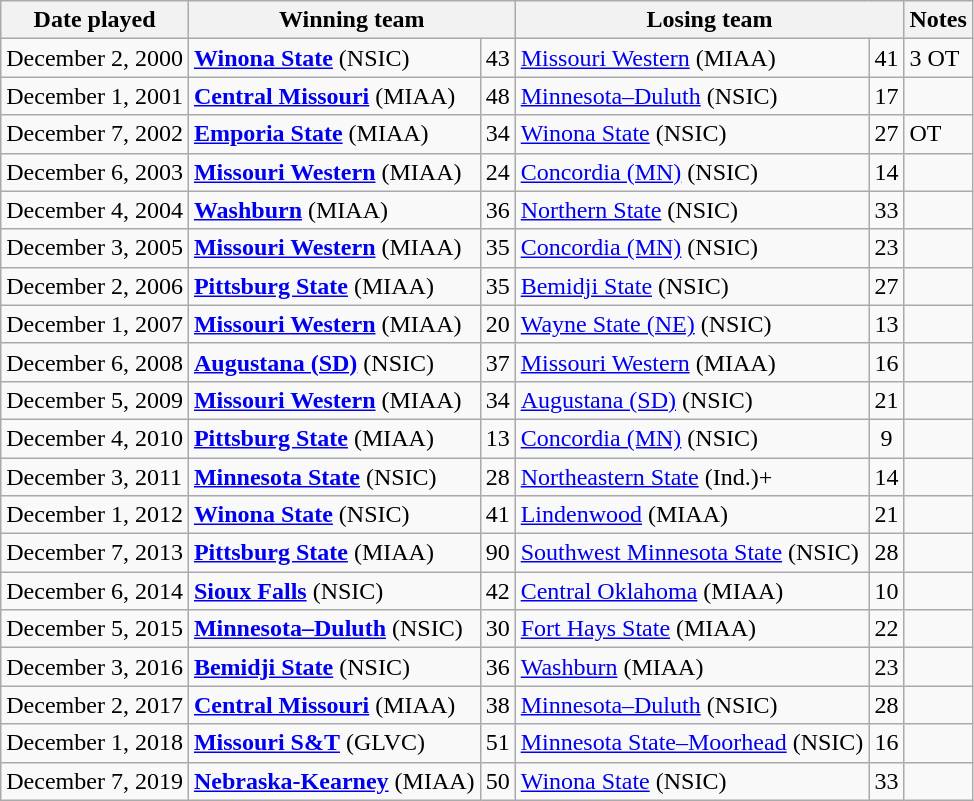<table class="wikitable sortable" font=90%">
<tr>
<th>Date played</th>
<th colspan="2">Winning team</th>
<th colspan="2">Losing team</th>
<th>Notes</th>
</tr>
<tr>
<td>December 2, 2000</td>
<td><strong><a href='#'>Winona State</a></strong> (NSIC)</td>
<td>43</td>
<td><a href='#'>Missouri Western</a> (MIAA)</td>
<td>41</td>
<td>3 OT</td>
</tr>
<tr>
<td>December 1, 2001</td>
<td><strong><a href='#'>Central Missouri</a></strong> (MIAA)</td>
<td>48</td>
<td><a href='#'>Minnesota–Duluth</a> (NSIC)</td>
<td>17</td>
<td></td>
</tr>
<tr>
<td>December 7, 2002</td>
<td><strong><a href='#'>Emporia State</a></strong> (MIAA)</td>
<td>34</td>
<td><a href='#'>Winona State</a> (NSIC)</td>
<td>27</td>
<td>OT</td>
</tr>
<tr>
<td>December 6, 2003</td>
<td><strong><a href='#'>Missouri Western</a></strong> (MIAA)</td>
<td>24</td>
<td><a href='#'>Concordia (MN)</a>  (NSIC)</td>
<td>14</td>
<td></td>
</tr>
<tr>
<td>December 4, 2004</td>
<td><strong><a href='#'>Washburn</a></strong> (MIAA)</td>
<td>36</td>
<td><a href='#'>Northern State</a> (NSIC)</td>
<td>33</td>
<td></td>
</tr>
<tr>
<td>December 3, 2005</td>
<td><strong><a href='#'>Missouri Western</a></strong> (MIAA)</td>
<td>35</td>
<td><a href='#'>Concordia (MN)</a> (NSIC)</td>
<td>23</td>
<td></td>
</tr>
<tr>
<td>December 2, 2006</td>
<td><strong><a href='#'>Pittsburg State</a></strong> (MIAA)</td>
<td>35</td>
<td><a href='#'>Bemidji State</a> (NSIC)</td>
<td>27</td>
<td></td>
</tr>
<tr>
<td>December 1, 2007</td>
<td><strong><a href='#'>Missouri Western</a></strong> (MIAA)</td>
<td>20</td>
<td><a href='#'>Wayne State (NE)</a> (NSIC)</td>
<td>13</td>
<td></td>
</tr>
<tr>
<td>December 6, 2008</td>
<td><strong><a href='#'>Augustana (SD)</a></strong> (NSIC)</td>
<td>37</td>
<td><a href='#'>Missouri Western</a> (MIAA)</td>
<td>16</td>
<td></td>
</tr>
<tr>
<td>December 5, 2009</td>
<td><strong><a href='#'>Missouri Western</a></strong> (MIAA)</td>
<td>34</td>
<td><a href='#'>Augustana (SD)</a> (NSIC)</td>
<td>21</td>
<td></td>
</tr>
<tr>
<td>December 4, 2010</td>
<td><strong><a href='#'>Pittsburg State</a></strong> (MIAA)</td>
<td>13</td>
<td><a href='#'>Concordia (MN)</a> (NSIC)</td>
<td align=center>9</td>
<td></td>
</tr>
<tr>
<td>December 3, 2011</td>
<td><strong><a href='#'>Minnesota State</a></strong> (NSIC)</td>
<td>28</td>
<td><a href='#'>Northeastern State</a> (Ind.)+</td>
<td>14</td>
<td></td>
</tr>
<tr>
<td>December 1, 2012</td>
<td><strong><a href='#'>Winona State</a></strong> (NSIC)</td>
<td>41</td>
<td><a href='#'>Lindenwood</a> (MIAA)</td>
<td>21</td>
<td></td>
</tr>
<tr>
<td>December 7, 2013</td>
<td><strong><a href='#'>Pittsburg State</a></strong> (MIAA)</td>
<td>90</td>
<td><a href='#'>Southwest Minnesota State</a> (NSIC)</td>
<td>28</td>
<td></td>
</tr>
<tr>
<td>December 6, 2014</td>
<td><strong><a href='#'>Sioux Falls</a></strong> (NSIC)</td>
<td>42</td>
<td><a href='#'>Central Oklahoma</a> (MIAA)</td>
<td>10</td>
<td></td>
</tr>
<tr>
<td>December 5, 2015</td>
<td><strong><a href='#'>Minnesota–Duluth</a></strong> (NSIC)</td>
<td>30</td>
<td><a href='#'>Fort Hays State</a> (MIAA)</td>
<td>22</td>
<td></td>
</tr>
<tr>
<td>December 3, 2016</td>
<td><strong><a href='#'>Bemidji State</a></strong> (NSIC)</td>
<td>36</td>
<td><a href='#'>Washburn</a> (MIAA)</td>
<td>23</td>
<td></td>
</tr>
<tr>
<td>December 2, 2017</td>
<td><strong><a href='#'>Central Missouri</a></strong> (MIAA)</td>
<td>38</td>
<td><a href='#'>Minnesota–Duluth</a> (NSIC)</td>
<td>28</td>
<td></td>
</tr>
<tr>
<td>December 1, 2018</td>
<td><strong><a href='#'>Missouri S&T</a></strong> (GLVC)</td>
<td>51</td>
<td><a href='#'>Minnesota State–Moorhead</a> (NSIC)</td>
<td>16</td>
<td></td>
</tr>
<tr>
<td>December 7, 2019</td>
<td><strong><a href='#'>Nebraska-Kearney</a></strong> (MIAA)</td>
<td>50</td>
<td><a href='#'>Winona State</a> (NSIC)</td>
<td>33</td>
<td></td>
</tr>
</table>
